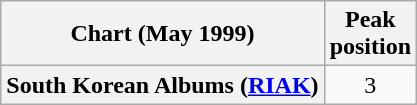<table class="wikitable plainrowheaders">
<tr>
<th>Chart (May 1999)</th>
<th>Peak<br>position</th>
</tr>
<tr>
<th scope="row">South Korean Albums (<a href='#'>RIAK</a>)</th>
<td style="text-align:center;">3</td>
</tr>
</table>
